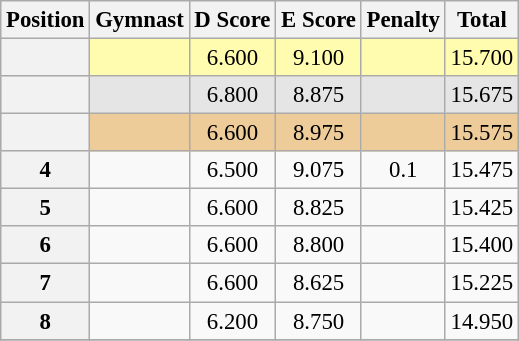<table class="wikitable sortable" style="text-align:center; font-size:95%">
<tr>
<th scope=col>Position</th>
<th scope=col>Gymnast</th>
<th scope=col>D Score</th>
<th scope=col>E Score</th>
<th scope=col>Penalty</th>
<th scope=col>Total</th>
</tr>
<tr bgcolor=fffcaf>
<th scope=row></th>
<td align=left></td>
<td>6.600</td>
<td>9.100</td>
<td></td>
<td>15.700</td>
</tr>
<tr bgcolor=e5e5e5>
<th scope=row></th>
<td align=left></td>
<td>6.800</td>
<td>8.875</td>
<td></td>
<td>15.675</td>
</tr>
<tr bgcolor=eecc99>
<th scope=row></th>
<td align=left></td>
<td>6.600</td>
<td>8.975</td>
<td></td>
<td>15.575</td>
</tr>
<tr>
<th scope=row>4</th>
<td align=left></td>
<td>6.500</td>
<td>9.075</td>
<td>0.1</td>
<td>15.475</td>
</tr>
<tr>
<th scope=row>5</th>
<td align=left></td>
<td>6.600</td>
<td>8.825</td>
<td></td>
<td>15.425</td>
</tr>
<tr>
<th scope=row>6</th>
<td align=left></td>
<td>6.600</td>
<td>8.800</td>
<td></td>
<td>15.400</td>
</tr>
<tr>
<th scope=row>7</th>
<td align=left></td>
<td>6.600</td>
<td>8.625</td>
<td></td>
<td>15.225</td>
</tr>
<tr>
<th scope=row>8</th>
<td align=left></td>
<td>6.200</td>
<td>8.750</td>
<td></td>
<td>14.950</td>
</tr>
<tr>
</tr>
</table>
